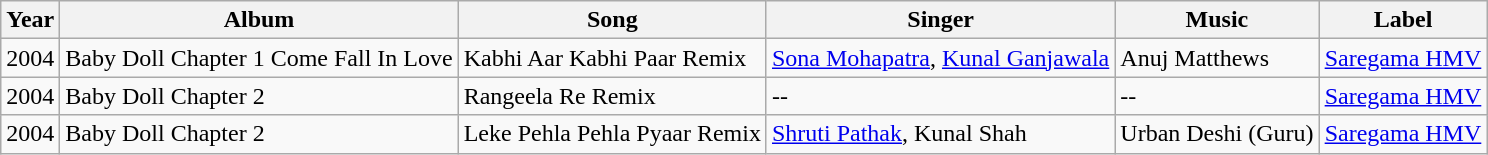<table class="wikitable">
<tr>
<th>Year</th>
<th>Album</th>
<th>Song</th>
<th>Singer</th>
<th>Music</th>
<th>Label</th>
</tr>
<tr>
<td>2004</td>
<td>Baby Doll Chapter 1 Come Fall In Love</td>
<td>Kabhi Aar Kabhi Paar Remix</td>
<td><a href='#'>Sona Mohapatra</a>, <a href='#'>Kunal Ganjawala</a></td>
<td>Anuj Matthews</td>
<td><a href='#'> Saregama HMV</a></td>
</tr>
<tr>
<td>2004</td>
<td>Baby Doll Chapter 2</td>
<td>Rangeela Re Remix</td>
<td>--</td>
<td>--</td>
<td><a href='#'> Saregama HMV</a></td>
</tr>
<tr>
<td>2004</td>
<td>Baby Doll Chapter 2</td>
<td>Leke Pehla Pehla Pyaar Remix</td>
<td><a href='#'>Shruti Pathak</a>, Kunal Shah</td>
<td>Urban Deshi (Guru)</td>
<td><a href='#'> Saregama HMV</a></td>
</tr>
</table>
